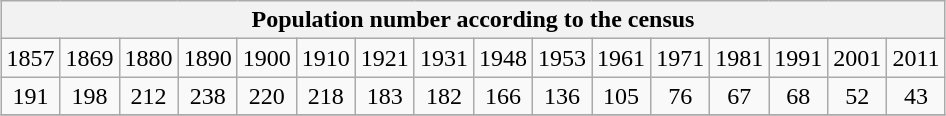<table class="wikitable" style="margin: 0.5em auto; text-align: center;">
<tr>
<th colspan="16">Population number according to the census</th>
</tr>
<tr>
<td>1857</td>
<td>1869</td>
<td>1880</td>
<td>1890</td>
<td>1900</td>
<td>1910</td>
<td>1921</td>
<td>1931</td>
<td>1948</td>
<td>1953</td>
<td>1961</td>
<td>1971</td>
<td>1981</td>
<td>1991</td>
<td>2001</td>
<td>2011</td>
</tr>
<tr>
<td>191</td>
<td>198</td>
<td>212</td>
<td>238</td>
<td>220</td>
<td>218</td>
<td>183</td>
<td>182</td>
<td>166</td>
<td>136</td>
<td>105</td>
<td>76</td>
<td>67</td>
<td>68</td>
<td>52</td>
<td>43</td>
</tr>
<tr>
</tr>
</table>
